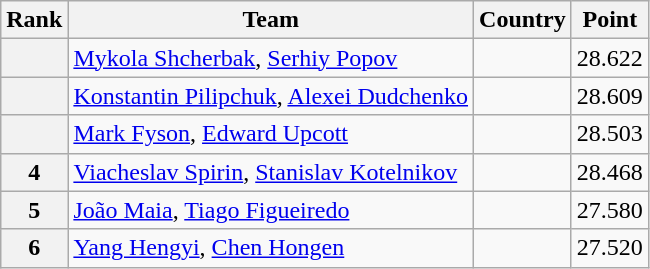<table class="wikitable sortable">
<tr>
<th>Rank</th>
<th>Team</th>
<th>Country</th>
<th>Point</th>
</tr>
<tr>
<th></th>
<td><a href='#'>Mykola Shcherbak</a>, <a href='#'>Serhiy Popov</a></td>
<td></td>
<td>28.622</td>
</tr>
<tr>
<th></th>
<td><a href='#'>Konstantin Pilipchuk</a>, <a href='#'>Alexei Dudchenko</a></td>
<td></td>
<td>28.609</td>
</tr>
<tr>
<th></th>
<td><a href='#'>Mark Fyson</a>, <a href='#'>Edward Upcott</a></td>
<td></td>
<td>28.503</td>
</tr>
<tr>
<th>4</th>
<td><a href='#'>Viacheslav Spirin</a>, <a href='#'>Stanislav Kotelnikov</a></td>
<td></td>
<td>28.468</td>
</tr>
<tr>
<th>5</th>
<td><a href='#'>João Maia</a>, <a href='#'>Tiago Figueiredo</a></td>
<td></td>
<td>27.580</td>
</tr>
<tr>
<th>6</th>
<td><a href='#'>Yang Hengyi</a>, <a href='#'>Chen Hongen</a></td>
<td></td>
<td>27.520</td>
</tr>
</table>
